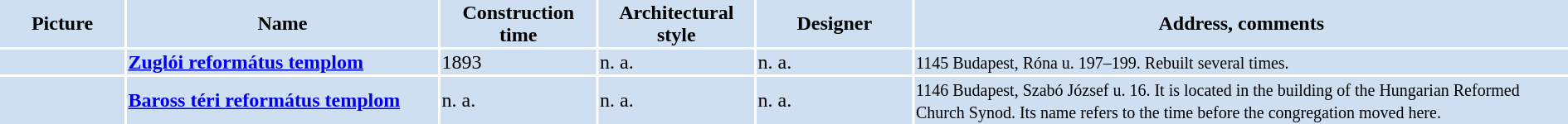<table width="100%">
<tr>
<th bgcolor="#CEDFF2" width="8%">Picture</th>
<th bgcolor="#CEDFF2" width="20%">Name</th>
<th bgcolor="#CEDFF2" width="10%">Construction time</th>
<th bgcolor="#CEDFF2" width="10%">Architectural style</th>
<th bgcolor="#CEDFF2" width="10%">Designer</th>
<th bgcolor="#CEDFF2" width="42%">Address, comments</th>
</tr>
<tr>
<td bgcolor="#CEDFF2"></td>
<td bgcolor="#CEDFF2"><strong><a href='#'>Zuglói református templom</a></strong></td>
<td bgcolor="#CEDFF2">1893</td>
<td bgcolor="#CEDFF2">n. a.</td>
<td bgcolor="#CEDFF2">n. a.</td>
<td bgcolor="#CEDFF2"><small>1145 Budapest, Róna u. 197–199. Rebuilt several times.</small></td>
</tr>
<tr>
<td bgcolor="#CEDFF2"></td>
<td bgcolor="#CEDFF2"><strong><a href='#'>Baross téri református templom</a></strong></td>
<td bgcolor="#CEDFF2">n. a.</td>
<td bgcolor="#CEDFF2">n. a.</td>
<td bgcolor="#CEDFF2">n. a.</td>
<td bgcolor="#CEDFF2"><small>1146 Budapest, Szabó József u. 16. It is located in the building of the Hungarian Reformed Church Synod. Its name refers to the time before the congregation moved here. </small></td>
</tr>
</table>
